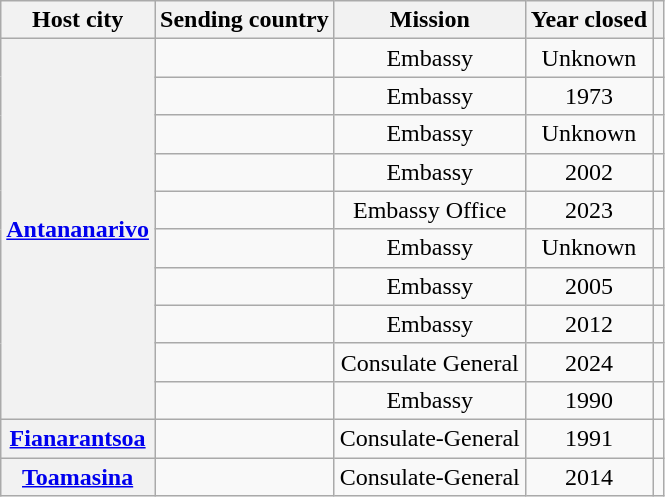<table class="wikitable plainrowheaders">
<tr>
<th scope="col">Host city</th>
<th scope="col">Sending country</th>
<th scope="col">Mission</th>
<th scope="col">Year closed</th>
<th scope="col"></th>
</tr>
<tr>
<th rowspan="10"><a href='#'>Antananarivo</a></th>
<td></td>
<td style="text-align:center;">Embassy</td>
<td style="text-align:center;">Unknown</td>
<td style="text-align:center;"></td>
</tr>
<tr>
<td></td>
<td style="text-align:center;">Embassy</td>
<td style="text-align:center;">1973</td>
<td style="text-align:center;"></td>
</tr>
<tr>
<td></td>
<td style="text-align:center;">Embassy</td>
<td style="text-align:center;">Unknown</td>
<td style="text-align:center;"></td>
</tr>
<tr>
<td></td>
<td style="text-align:center;">Embassy</td>
<td style="text-align:center;">2002</td>
<td style="text-align:center;"></td>
</tr>
<tr>
<td></td>
<td style="text-align:center;">Embassy Office</td>
<td style="text-align:center;">2023</td>
<td style="text-align:center;"></td>
</tr>
<tr>
<td></td>
<td style="text-align:center;">Embassy</td>
<td style="text-align:center;">Unknown</td>
<td style="text-align:center;"></td>
</tr>
<tr>
<td></td>
<td style="text-align:center;">Embassy</td>
<td style="text-align:center;">2005</td>
<td style="text-align:center;"></td>
</tr>
<tr>
<td></td>
<td style="text-align:center;">Embassy</td>
<td style="text-align:center;">2012</td>
<td></td>
</tr>
<tr>
<td></td>
<td style="text-align:center;">Consulate General</td>
<td style="text-align:center;">2024</td>
<td style="text-align:center;"></td>
</tr>
<tr>
<td></td>
<td style="text-align:center;">Embassy</td>
<td style="text-align:center;">1990</td>
<td style="text-align:center;"></td>
</tr>
<tr>
<th><a href='#'>Fianarantsoa</a></th>
<td></td>
<td style="text-align:center;">Consulate-General</td>
<td style="text-align:center;">1991</td>
<td style="text-align:center;"></td>
</tr>
<tr>
<th><a href='#'>Toamasina</a></th>
<td></td>
<td style="text-align:center;">Consulate-General</td>
<td style="text-align:center;">2014</td>
<td style="text-align:center;"></td>
</tr>
</table>
